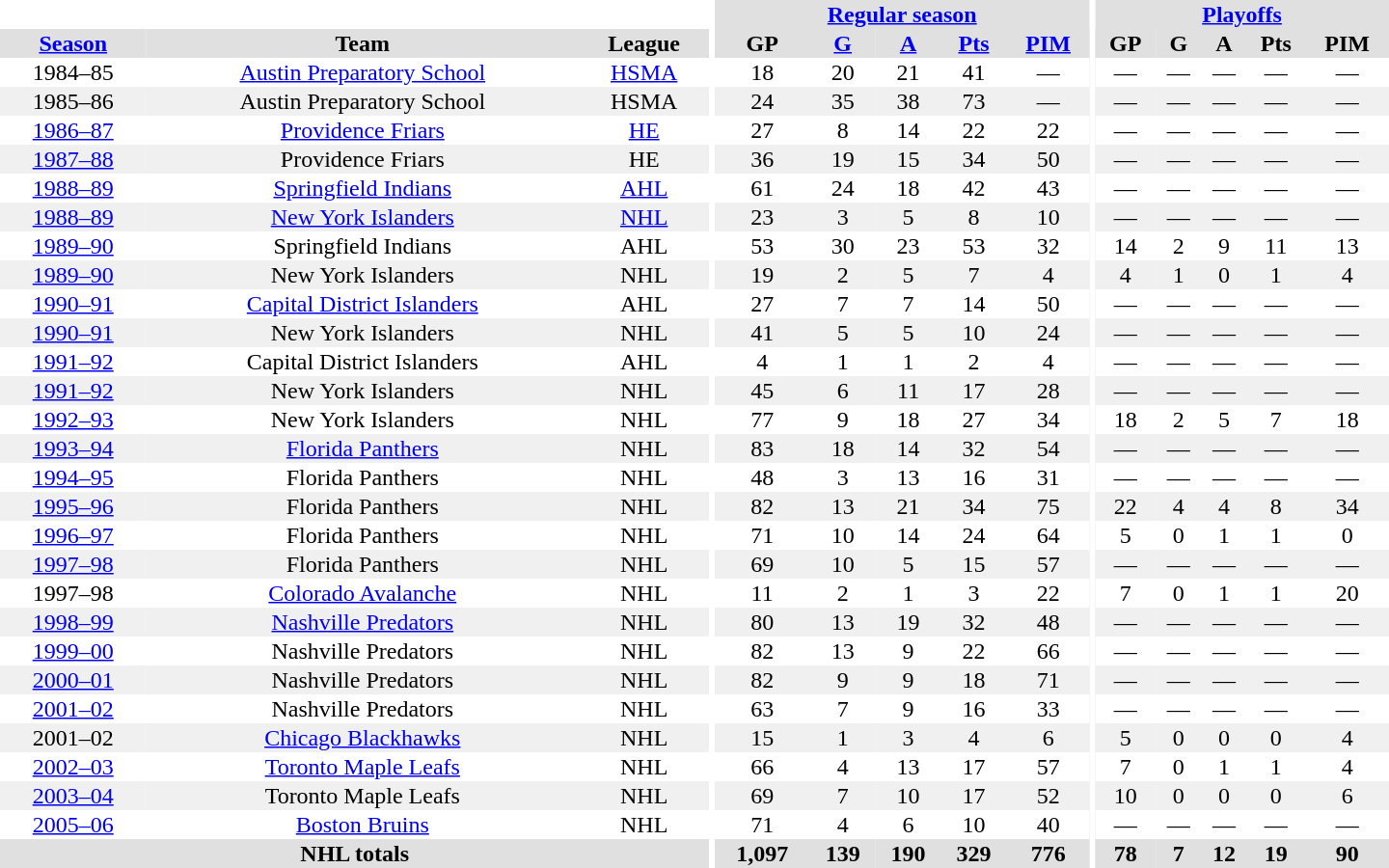<table border="0" cellpadding="1" cellspacing="0" style="text-align:center; width:60em">
<tr bgcolor="#e0e0e0">
<th colspan="3" bgcolor="#ffffff"></th>
<th rowspan="100" bgcolor="#ffffff"></th>
<th colspan="5"><a href='#'>Regular season</a></th>
<th rowspan="100" bgcolor="#ffffff"></th>
<th colspan="5"><a href='#'>Playoffs</a></th>
</tr>
<tr bgcolor="#e0e0e0">
<th><a href='#'>Season</a></th>
<th>Team</th>
<th>League</th>
<th>GP</th>
<th><a href='#'>G</a></th>
<th><a href='#'>A</a></th>
<th><a href='#'>Pts</a></th>
<th><a href='#'>PIM</a></th>
<th>GP</th>
<th>G</th>
<th>A</th>
<th>Pts</th>
<th>PIM</th>
</tr>
<tr>
<td>1984–85</td>
<td><a href='#'>Austin Preparatory School</a></td>
<td><a href='#'>HSMA</a></td>
<td>18</td>
<td>20</td>
<td>21</td>
<td>41</td>
<td>—</td>
<td>—</td>
<td>—</td>
<td>—</td>
<td>—</td>
<td>—</td>
</tr>
<tr bgcolor="#f0f0f0">
<td>1985–86</td>
<td>Austin Preparatory School</td>
<td>HSMA</td>
<td>24</td>
<td>35</td>
<td>38</td>
<td>73</td>
<td>—</td>
<td>—</td>
<td>—</td>
<td>—</td>
<td>—</td>
<td>—</td>
</tr>
<tr>
<td><a href='#'>1986–87</a></td>
<td><a href='#'>Providence Friars</a></td>
<td><a href='#'>HE</a></td>
<td>27</td>
<td>8</td>
<td>14</td>
<td>22</td>
<td>22</td>
<td>—</td>
<td>—</td>
<td>—</td>
<td>—</td>
<td>—</td>
</tr>
<tr bgcolor="#f0f0f0">
<td><a href='#'>1987–88</a></td>
<td>Providence Friars</td>
<td>HE</td>
<td>36</td>
<td>19</td>
<td>15</td>
<td>34</td>
<td>50</td>
<td>—</td>
<td>—</td>
<td>—</td>
<td>—</td>
<td>—</td>
</tr>
<tr>
<td><a href='#'>1988–89</a></td>
<td><a href='#'>Springfield Indians</a></td>
<td><a href='#'>AHL</a></td>
<td>61</td>
<td>24</td>
<td>18</td>
<td>42</td>
<td>43</td>
<td>—</td>
<td>—</td>
<td>—</td>
<td>—</td>
<td>—</td>
</tr>
<tr bgcolor="#f0f0f0">
<td><a href='#'>1988–89</a></td>
<td><a href='#'>New York Islanders</a></td>
<td><a href='#'>NHL</a></td>
<td>23</td>
<td>3</td>
<td>5</td>
<td>8</td>
<td>10</td>
<td>—</td>
<td>—</td>
<td>—</td>
<td>—</td>
<td>—</td>
</tr>
<tr>
<td><a href='#'>1989–90</a></td>
<td>Springfield Indians</td>
<td>AHL</td>
<td>53</td>
<td>30</td>
<td>23</td>
<td>53</td>
<td>32</td>
<td>14</td>
<td>2</td>
<td>9</td>
<td>11</td>
<td>13</td>
</tr>
<tr bgcolor="#f0f0f0">
<td><a href='#'>1989–90</a></td>
<td>New York Islanders</td>
<td>NHL</td>
<td>19</td>
<td>2</td>
<td>5</td>
<td>7</td>
<td>4</td>
<td>4</td>
<td>1</td>
<td>0</td>
<td>1</td>
<td>4</td>
</tr>
<tr>
<td><a href='#'>1990–91</a></td>
<td><a href='#'>Capital District Islanders</a></td>
<td>AHL</td>
<td>27</td>
<td>7</td>
<td>7</td>
<td>14</td>
<td>50</td>
<td>—</td>
<td>—</td>
<td>—</td>
<td>—</td>
<td>—</td>
</tr>
<tr bgcolor="#f0f0f0">
<td><a href='#'>1990–91</a></td>
<td>New York Islanders</td>
<td>NHL</td>
<td>41</td>
<td>5</td>
<td>5</td>
<td>10</td>
<td>24</td>
<td>—</td>
<td>—</td>
<td>—</td>
<td>—</td>
<td>—</td>
</tr>
<tr>
<td><a href='#'>1991–92</a></td>
<td>Capital District Islanders</td>
<td>AHL</td>
<td>4</td>
<td>1</td>
<td>1</td>
<td>2</td>
<td>4</td>
<td>—</td>
<td>—</td>
<td>—</td>
<td>—</td>
<td>—</td>
</tr>
<tr bgcolor="#f0f0f0">
<td><a href='#'>1991–92</a></td>
<td>New York Islanders</td>
<td>NHL</td>
<td>45</td>
<td>6</td>
<td>11</td>
<td>17</td>
<td>28</td>
<td>—</td>
<td>—</td>
<td>—</td>
<td>—</td>
<td>—</td>
</tr>
<tr>
<td><a href='#'>1992–93</a></td>
<td>New York Islanders</td>
<td>NHL</td>
<td>77</td>
<td>9</td>
<td>18</td>
<td>27</td>
<td>34</td>
<td>18</td>
<td>2</td>
<td>5</td>
<td>7</td>
<td>18</td>
</tr>
<tr bgcolor="#f0f0f0">
<td><a href='#'>1993–94</a></td>
<td><a href='#'>Florida Panthers</a></td>
<td>NHL</td>
<td>83</td>
<td>18</td>
<td>14</td>
<td>32</td>
<td>54</td>
<td>—</td>
<td>—</td>
<td>—</td>
<td>—</td>
<td>—</td>
</tr>
<tr>
<td><a href='#'>1994–95</a></td>
<td>Florida Panthers</td>
<td>NHL</td>
<td>48</td>
<td>3</td>
<td>13</td>
<td>16</td>
<td>31</td>
<td>—</td>
<td>—</td>
<td>—</td>
<td>—</td>
<td>—</td>
</tr>
<tr bgcolor="#f0f0f0">
<td><a href='#'>1995–96</a></td>
<td>Florida Panthers</td>
<td>NHL</td>
<td>82</td>
<td>13</td>
<td>21</td>
<td>34</td>
<td>75</td>
<td>22</td>
<td>4</td>
<td>4</td>
<td>8</td>
<td>34</td>
</tr>
<tr>
<td><a href='#'>1996–97</a></td>
<td>Florida Panthers</td>
<td>NHL</td>
<td>71</td>
<td>10</td>
<td>14</td>
<td>24</td>
<td>64</td>
<td>5</td>
<td>0</td>
<td>1</td>
<td>1</td>
<td>0</td>
</tr>
<tr bgcolor="#f0f0f0">
<td><a href='#'>1997–98</a></td>
<td>Florida Panthers</td>
<td>NHL</td>
<td>69</td>
<td>10</td>
<td>5</td>
<td>15</td>
<td>57</td>
<td>—</td>
<td>—</td>
<td>—</td>
<td>—</td>
<td>—</td>
</tr>
<tr>
<td>1997–98</td>
<td><a href='#'>Colorado Avalanche</a></td>
<td>NHL</td>
<td>11</td>
<td>2</td>
<td>1</td>
<td>3</td>
<td>22</td>
<td>7</td>
<td>0</td>
<td>1</td>
<td>1</td>
<td>20</td>
</tr>
<tr bgcolor="#f0f0f0">
<td><a href='#'>1998–99</a></td>
<td><a href='#'>Nashville Predators</a></td>
<td>NHL</td>
<td>80</td>
<td>13</td>
<td>19</td>
<td>32</td>
<td>48</td>
<td>—</td>
<td>—</td>
<td>—</td>
<td>—</td>
<td>—</td>
</tr>
<tr>
<td><a href='#'>1999–00</a></td>
<td>Nashville Predators</td>
<td>NHL</td>
<td>82</td>
<td>13</td>
<td>9</td>
<td>22</td>
<td>66</td>
<td>—</td>
<td>—</td>
<td>—</td>
<td>—</td>
<td>—</td>
</tr>
<tr bgcolor="#f0f0f0">
<td><a href='#'>2000–01</a></td>
<td>Nashville Predators</td>
<td>NHL</td>
<td>82</td>
<td>9</td>
<td>9</td>
<td>18</td>
<td>71</td>
<td>—</td>
<td>—</td>
<td>—</td>
<td>—</td>
<td>—</td>
</tr>
<tr>
<td><a href='#'>2001–02</a></td>
<td>Nashville Predators</td>
<td>NHL</td>
<td>63</td>
<td>7</td>
<td>9</td>
<td>16</td>
<td>33</td>
<td>—</td>
<td>—</td>
<td>—</td>
<td>—</td>
<td>—</td>
</tr>
<tr bgcolor="#f0f0f0">
<td>2001–02</td>
<td><a href='#'>Chicago Blackhawks</a></td>
<td>NHL</td>
<td>15</td>
<td>1</td>
<td>3</td>
<td>4</td>
<td>6</td>
<td>5</td>
<td>0</td>
<td>0</td>
<td>0</td>
<td>4</td>
</tr>
<tr>
<td><a href='#'>2002–03</a></td>
<td><a href='#'>Toronto Maple Leafs</a></td>
<td>NHL</td>
<td>66</td>
<td>4</td>
<td>13</td>
<td>17</td>
<td>57</td>
<td>7</td>
<td>0</td>
<td>1</td>
<td>1</td>
<td>4</td>
</tr>
<tr bgcolor="#f0f0f0">
<td><a href='#'>2003–04</a></td>
<td>Toronto Maple Leafs</td>
<td>NHL</td>
<td>69</td>
<td>7</td>
<td>10</td>
<td>17</td>
<td>52</td>
<td>10</td>
<td>0</td>
<td>0</td>
<td>0</td>
<td>6</td>
</tr>
<tr>
<td><a href='#'>2005–06</a></td>
<td><a href='#'>Boston Bruins</a></td>
<td>NHL</td>
<td>71</td>
<td>4</td>
<td>6</td>
<td>10</td>
<td>40</td>
<td>—</td>
<td>—</td>
<td>—</td>
<td>—</td>
<td>—</td>
</tr>
<tr bgcolor="#e0e0e0">
<th colspan="3">NHL totals</th>
<th>1,097</th>
<th>139</th>
<th>190</th>
<th>329</th>
<th>776</th>
<th>78</th>
<th>7</th>
<th>12</th>
<th>19</th>
<th>90</th>
</tr>
</table>
